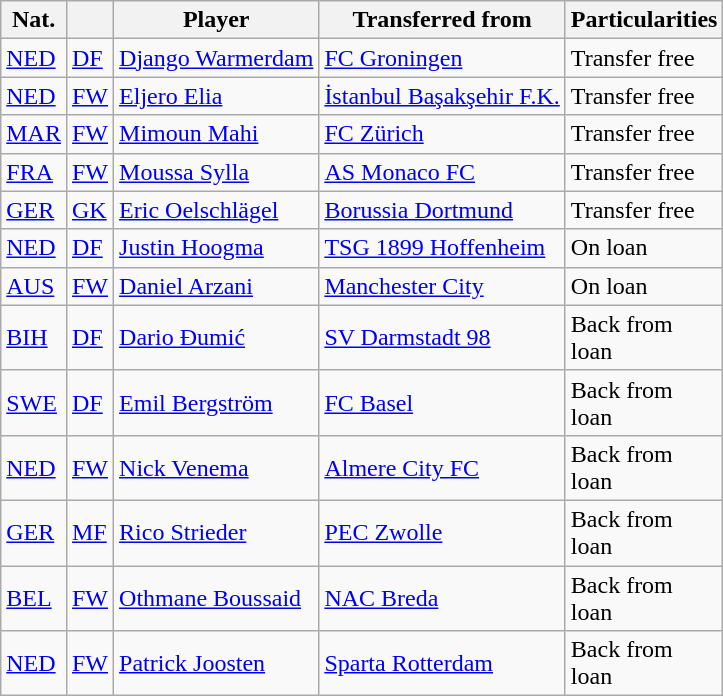<table class="wikitable plainrowheaders sortable">
<tr>
<th>Nat.</th>
<th></th>
<th scope=col>Player</th>
<th>Transferred from</th>
<th !scope=col; style="width: 65px;">Particularities</th>
</tr>
<tr>
<td><strong></strong> <a href='#'>NED</a></td>
<td><a href='#'>DF</a></td>
<td><a href='#'>Django Warmerdam</a></td>
<td><strong></strong> <a href='#'>FC Groningen</a></td>
<td>Transfer free</td>
</tr>
<tr>
<td><strong></strong> <a href='#'>NED</a></td>
<td><a href='#'>FW</a></td>
<td><a href='#'>Eljero Elia</a></td>
<td><strong></strong> <a href='#'>İstanbul Başakşehir F.K.</a></td>
<td>Transfer free</td>
</tr>
<tr>
<td><strong></strong> <a href='#'>MAR</a></td>
<td><a href='#'>FW</a></td>
<td><a href='#'>Mimoun Mahi</a></td>
<td><strong></strong> <a href='#'>FC Zürich</a></td>
<td>Transfer free</td>
</tr>
<tr>
<td><strong></strong> <a href='#'>FRA</a></td>
<td><a href='#'>FW</a></td>
<td><a href='#'>Moussa Sylla</a></td>
<td><strong></strong> <a href='#'>AS Monaco FC</a></td>
<td>Transfer free</td>
</tr>
<tr>
<td><strong></strong> <a href='#'>GER</a></td>
<td><a href='#'>GK</a></td>
<td><a href='#'>Eric Oelschlägel</a></td>
<td><strong></strong> <a href='#'>Borussia Dortmund</a></td>
<td>Transfer free</td>
</tr>
<tr>
<td><strong></strong> <a href='#'>NED</a></td>
<td><a href='#'>DF</a></td>
<td><a href='#'>Justin Hoogma</a></td>
<td><strong></strong> <a href='#'>TSG 1899 Hoffenheim</a></td>
<td>On loan</td>
</tr>
<tr>
<td><strong></strong> <a href='#'>AUS</a></td>
<td><a href='#'>FW</a></td>
<td><a href='#'>Daniel Arzani</a></td>
<td><strong></strong> <a href='#'>Manchester City</a></td>
<td>On loan</td>
</tr>
<tr>
<td><strong></strong> <a href='#'>BIH</a></td>
<td><a href='#'>DF</a></td>
<td><a href='#'>Dario Đumić</a></td>
<td><strong></strong> <a href='#'>SV Darmstadt 98</a></td>
<td>Back from loan</td>
</tr>
<tr>
<td><strong></strong> <a href='#'>SWE</a></td>
<td><a href='#'>DF</a></td>
<td><a href='#'>Emil Bergström</a></td>
<td><strong></strong> <a href='#'>FC Basel</a></td>
<td>Back from loan</td>
</tr>
<tr>
<td><strong></strong> <a href='#'>NED</a></td>
<td><a href='#'>FW</a></td>
<td><a href='#'>Nick Venema</a></td>
<td><strong></strong> <a href='#'>Almere City FC</a></td>
<td>Back from loan</td>
</tr>
<tr>
<td><strong></strong> <a href='#'>GER</a></td>
<td><a href='#'>MF</a></td>
<td><a href='#'>Rico Strieder</a></td>
<td><strong></strong> <a href='#'>PEC Zwolle</a></td>
<td>Back from loan</td>
</tr>
<tr>
<td><strong></strong> <a href='#'>BEL</a></td>
<td><a href='#'>FW</a></td>
<td><a href='#'>Othmane Boussaid</a></td>
<td><strong></strong> <a href='#'>NAC Breda</a></td>
<td>Back from loan</td>
</tr>
<tr>
<td><strong></strong> <a href='#'>NED</a></td>
<td><a href='#'>FW</a></td>
<td><a href='#'>Patrick Joosten</a></td>
<td><strong></strong> <a href='#'>Sparta Rotterdam</a></td>
<td>Back from loan</td>
</tr>
</table>
